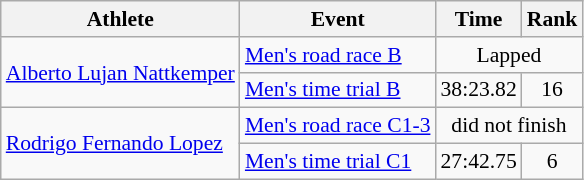<table class=wikitable style="font-size:90%">
<tr>
<th>Athlete</th>
<th>Event</th>
<th>Time</th>
<th>Rank</th>
</tr>
<tr>
<td rowspan="2"><a href='#'>Alberto Lujan Nattkemper</a></td>
<td><a href='#'>Men's road race B</a></td>
<td align="center" colspan=2>Lapped</td>
</tr>
<tr>
<td><a href='#'>Men's time trial B</a></td>
<td align="center">38:23.82</td>
<td align="center">16</td>
</tr>
<tr>
<td rowspan="2"><a href='#'>Rodrigo Fernando Lopez</a></td>
<td><a href='#'>Men's road race C1-3</a></td>
<td align="center" colspan=2>did not finish</td>
</tr>
<tr>
<td><a href='#'>Men's time trial C1</a></td>
<td align="center">27:42.75</td>
<td align="center">6</td>
</tr>
</table>
